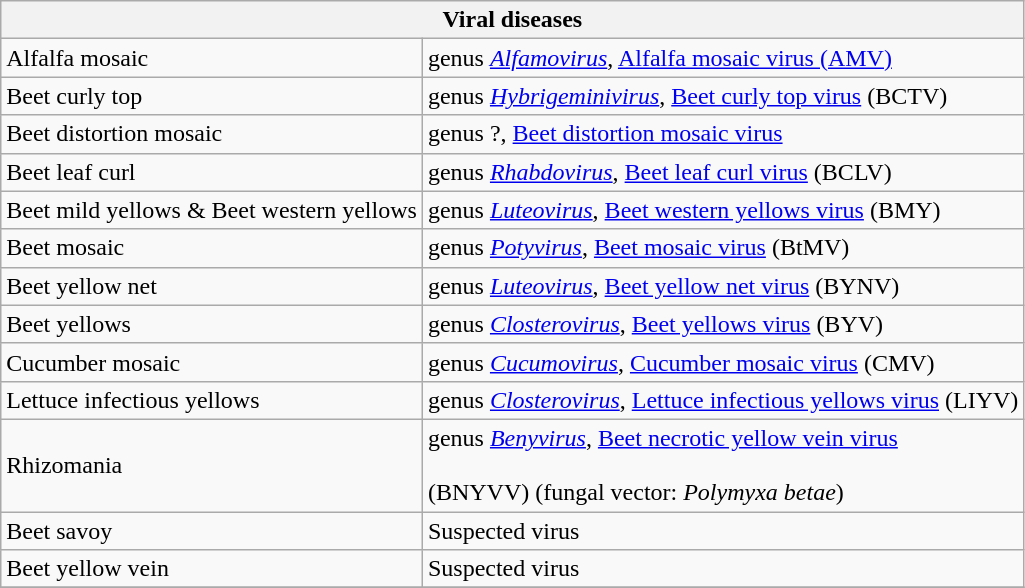<table class="wikitable" style="clear">
<tr>
<th colspan=2><strong>Viral diseases</strong><br></th>
</tr>
<tr>
<td>Alfalfa mosaic</td>
<td>genus <em><a href='#'>Alfamovirus</a></em>, <a href='#'>Alfalfa mosaic virus (AMV)</a></td>
</tr>
<tr>
<td>Beet curly top</td>
<td>genus <em><a href='#'>Hybrigeminivirus</a></em>, <a href='#'>Beet curly top virus</a> (BCTV)</td>
</tr>
<tr>
<td>Beet distortion mosaic</td>
<td>genus ?, <a href='#'>Beet distortion mosaic virus</a></td>
</tr>
<tr>
<td>Beet leaf curl</td>
<td>genus <em><a href='#'>Rhabdovirus</a></em>, <a href='#'>Beet leaf curl virus</a> (BCLV)</td>
</tr>
<tr>
<td>Beet mild yellows & Beet western yellows</td>
<td>genus <em><a href='#'>Luteovirus</a></em>, <a href='#'>Beet western yellows virus</a> (BMY)</td>
</tr>
<tr>
<td>Beet mosaic</td>
<td>genus <em><a href='#'>Potyvirus</a></em>, <a href='#'>Beet mosaic virus</a> (BtMV)</td>
</tr>
<tr>
<td>Beet yellow net</td>
<td>genus <em><a href='#'>Luteovirus</a></em>, <a href='#'>Beet yellow net virus</a> (BYNV)</td>
</tr>
<tr>
<td>Beet yellows</td>
<td>genus <em><a href='#'>Closterovirus</a></em>, <a href='#'>Beet yellows virus</a> (BYV)</td>
</tr>
<tr>
<td>Cucumber mosaic</td>
<td>genus <em><a href='#'>Cucumovirus</a></em>, <a href='#'>Cucumber mosaic virus</a> (CMV)</td>
</tr>
<tr>
<td>Lettuce infectious yellows</td>
<td>genus <em><a href='#'>Closterovirus</a></em>, <a href='#'>Lettuce infectious yellows virus</a> (LIYV)</td>
</tr>
<tr>
<td>Rhizomania</td>
<td>genus <em><a href='#'>Benyvirus</a></em>, <a href='#'>Beet necrotic yellow vein virus</a><br><br>(BNYVV) (fungal vector: <em>Polymyxa betae</em>)</td>
</tr>
<tr>
<td>Beet savoy</td>
<td>Suspected virus</td>
</tr>
<tr>
<td>Beet yellow vein</td>
<td>Suspected virus</td>
</tr>
<tr Beet black scorch virus, BBSV>
</tr>
</table>
